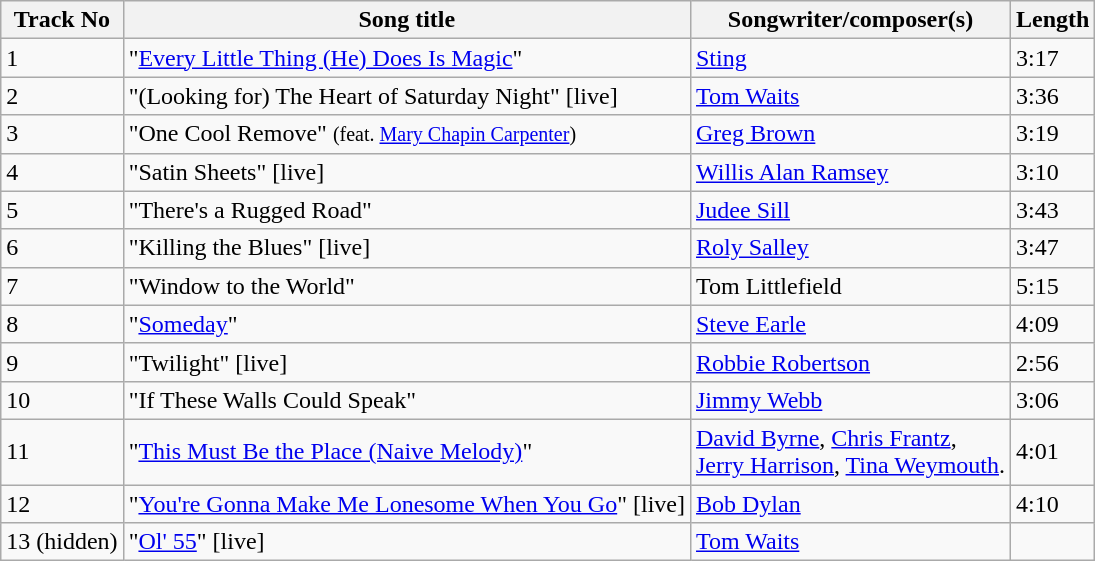<table class="wikitable">
<tr>
<th>Track No</th>
<th>Song title</th>
<th>Songwriter/composer(s)</th>
<th>Length</th>
</tr>
<tr>
<td>1</td>
<td>"<a href='#'>Every Little Thing (He) Does Is Magic</a>"</td>
<td><a href='#'>Sting</a></td>
<td>3:17</td>
</tr>
<tr>
<td>2</td>
<td>"(Looking for) The Heart of Saturday Night" [live]</td>
<td><a href='#'>Tom Waits</a></td>
<td>3:36</td>
</tr>
<tr>
<td>3</td>
<td>"One Cool Remove" <small>(feat. <a href='#'>Mary Chapin Carpenter</a>)</small></td>
<td><a href='#'>Greg Brown</a></td>
<td>3:19</td>
</tr>
<tr>
<td>4</td>
<td>"Satin Sheets" [live]</td>
<td><a href='#'>Willis Alan Ramsey</a></td>
<td>3:10</td>
</tr>
<tr>
<td>5</td>
<td>"There's a Rugged Road"</td>
<td><a href='#'>Judee Sill</a></td>
<td>3:43</td>
</tr>
<tr>
<td>6</td>
<td>"Killing the Blues" [live]</td>
<td><a href='#'>Roly Salley</a></td>
<td>3:47</td>
</tr>
<tr>
<td>7</td>
<td>"Window to the World"</td>
<td>Tom Littlefield</td>
<td>5:15</td>
</tr>
<tr>
<td>8</td>
<td>"<a href='#'>Someday</a>"</td>
<td><a href='#'>Steve Earle</a></td>
<td>4:09</td>
</tr>
<tr>
<td>9</td>
<td>"Twilight" [live]</td>
<td><a href='#'>Robbie Robertson</a></td>
<td>2:56</td>
</tr>
<tr>
<td>10</td>
<td>"If These Walls Could Speak"</td>
<td><a href='#'>Jimmy Webb</a></td>
<td>3:06</td>
</tr>
<tr>
<td>11</td>
<td>"<a href='#'>This Must Be the Place (Naive Melody)</a>"</td>
<td><a href='#'>David Byrne</a>, <a href='#'>Chris Frantz</a>, <br><a href='#'>Jerry Harrison</a>, <a href='#'>Tina Weymouth</a>.</td>
<td>4:01</td>
</tr>
<tr>
<td>12</td>
<td>"<a href='#'>You're Gonna Make Me Lonesome When You Go</a>" [live]</td>
<td><a href='#'>Bob Dylan</a></td>
<td>4:10</td>
</tr>
<tr>
<td>13 (hidden)</td>
<td>"<a href='#'>Ol' 55</a>" [live]</td>
<td><a href='#'>Tom Waits</a></td>
<td></td>
</tr>
</table>
